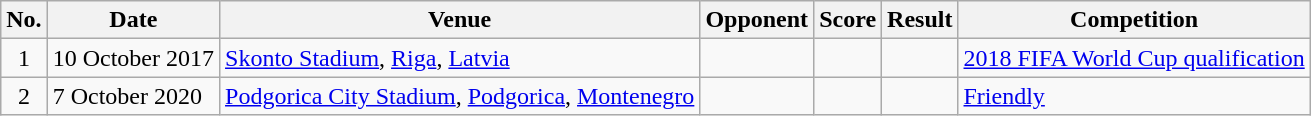<table class="wikitable">
<tr>
<th>No.</th>
<th>Date</th>
<th>Venue</th>
<th>Opponent</th>
<th>Score</th>
<th>Result</th>
<th>Competition</th>
</tr>
<tr>
<td align=center>1</td>
<td>10 October 2017</td>
<td><a href='#'>Skonto Stadium</a>, <a href='#'>Riga</a>, <a href='#'>Latvia</a></td>
<td></td>
<td></td>
<td></td>
<td><a href='#'>2018 FIFA World Cup qualification</a></td>
</tr>
<tr>
<td align=center>2</td>
<td>7 October 2020</td>
<td><a href='#'>Podgorica City Stadium</a>, <a href='#'>Podgorica</a>, <a href='#'>Montenegro</a></td>
<td></td>
<td></td>
<td></td>
<td><a href='#'>Friendly</a></td>
</tr>
</table>
